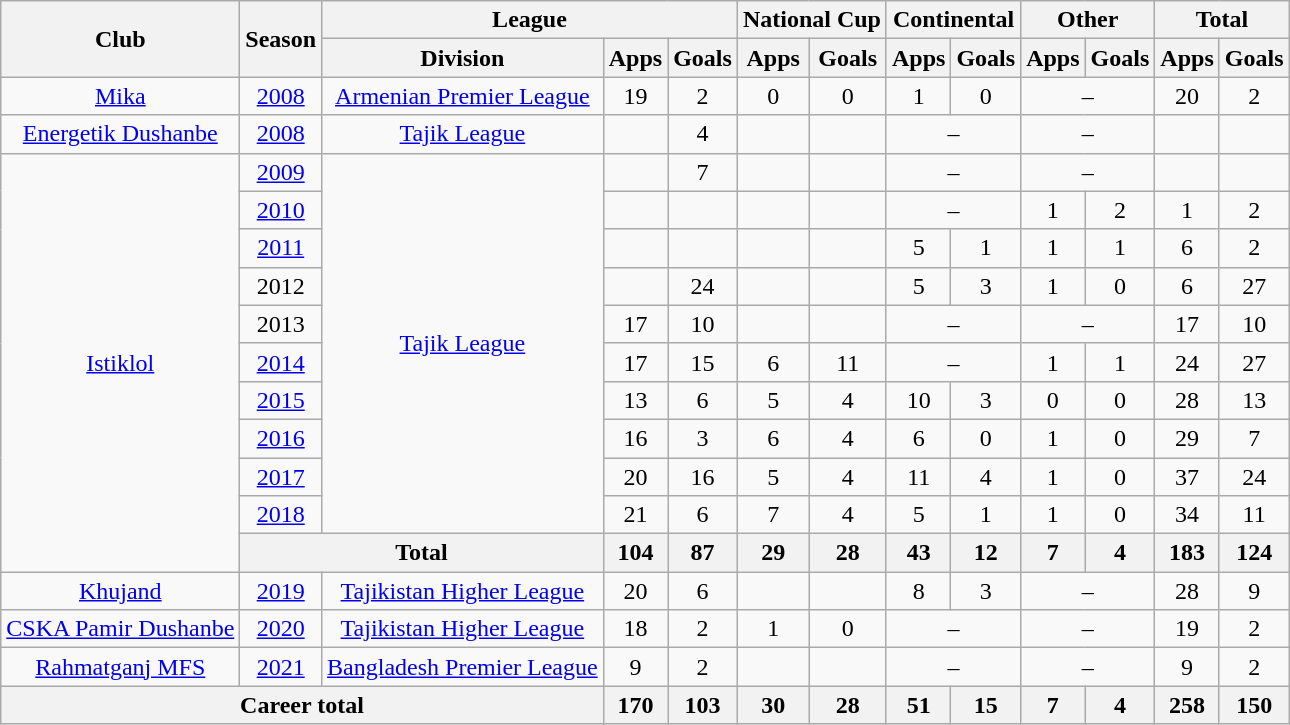<table class="wikitable" style="text-align: center;">
<tr>
<th rowspan="2">Club</th>
<th rowspan="2">Season</th>
<th colspan="3">League</th>
<th colspan="2">National Cup</th>
<th colspan="2">Continental</th>
<th colspan="2">Other</th>
<th colspan="2">Total</th>
</tr>
<tr>
<th>Division</th>
<th>Apps</th>
<th>Goals</th>
<th>Apps</th>
<th>Goals</th>
<th>Apps</th>
<th>Goals</th>
<th>Apps</th>
<th>Goals</th>
<th>Apps</th>
<th>Goals</th>
</tr>
<tr>
<td><a href='#'>Mika</a></td>
<td><a href='#'>2008</a></td>
<td><a href='#'>Armenian Premier League</a></td>
<td>19</td>
<td>2</td>
<td>0</td>
<td>0</td>
<td>1</td>
<td>0</td>
<td colspan="2">–</td>
<td>20</td>
<td>2</td>
</tr>
<tr>
<td><a href='#'>Energetik Dushanbe</a></td>
<td><a href='#'>2008</a></td>
<td><a href='#'>Tajik League</a></td>
<td></td>
<td>4</td>
<td></td>
<td></td>
<td colspan="2">–</td>
<td colspan="2">–</td>
<td></td>
<td></td>
</tr>
<tr>
<td rowspan="11" valign="center"><a href='#'>Istiklol</a></td>
<td><a href='#'>2009</a></td>
<td rowspan="10" valign="center"><a href='#'>Tajik League</a></td>
<td></td>
<td>7</td>
<td></td>
<td></td>
<td colspan="2">–</td>
<td colspan="2">–</td>
<td></td>
<td></td>
</tr>
<tr>
<td><a href='#'>2010</a></td>
<td></td>
<td></td>
<td></td>
<td></td>
<td colspan="2">–</td>
<td>1</td>
<td>2</td>
<td>1</td>
<td>2</td>
</tr>
<tr>
<td><a href='#'>2011</a></td>
<td></td>
<td></td>
<td></td>
<td></td>
<td>5</td>
<td>1</td>
<td>1</td>
<td>1</td>
<td>6</td>
<td>2</td>
</tr>
<tr>
<td>2012</td>
<td></td>
<td>24</td>
<td></td>
<td></td>
<td>5</td>
<td>3</td>
<td>1</td>
<td>0</td>
<td>6</td>
<td>27</td>
</tr>
<tr>
<td>2013</td>
<td>17</td>
<td>10</td>
<td></td>
<td></td>
<td colspan="2">–</td>
<td colspan="2">–</td>
<td>17</td>
<td>10</td>
</tr>
<tr>
<td><a href='#'>2014</a></td>
<td>17</td>
<td>15</td>
<td>6</td>
<td>11</td>
<td colspan="2">–</td>
<td>1</td>
<td>1</td>
<td>24</td>
<td>27</td>
</tr>
<tr>
<td><a href='#'>2015</a></td>
<td>13</td>
<td>6</td>
<td>5</td>
<td>4</td>
<td>10</td>
<td>3</td>
<td>0</td>
<td>0</td>
<td>28</td>
<td>13</td>
</tr>
<tr>
<td><a href='#'>2016</a></td>
<td>16</td>
<td>3</td>
<td>6</td>
<td>4</td>
<td>6</td>
<td>0</td>
<td>1</td>
<td>0</td>
<td>29</td>
<td>7</td>
</tr>
<tr>
<td><a href='#'>2017</a></td>
<td>20</td>
<td>16</td>
<td>5</td>
<td>4</td>
<td>11</td>
<td>4</td>
<td>1</td>
<td>0</td>
<td>37</td>
<td>24</td>
</tr>
<tr>
<td><a href='#'>2018</a></td>
<td>21</td>
<td>6</td>
<td>7</td>
<td>4</td>
<td>5</td>
<td>1</td>
<td>1</td>
<td>0</td>
<td>34</td>
<td>11</td>
</tr>
<tr>
<th colspan="2">Total</th>
<th>104</th>
<th>87</th>
<th>29</th>
<th>28</th>
<th>43</th>
<th>12</th>
<th>7</th>
<th>4</th>
<th>183</th>
<th>124</th>
</tr>
<tr>
<td><a href='#'>Khujand</a></td>
<td><a href='#'>2019</a></td>
<td><a href='#'>Tajikistan Higher League</a></td>
<td>20</td>
<td>6</td>
<td></td>
<td></td>
<td>8</td>
<td>3</td>
<td colspan="2">–</td>
<td>28</td>
<td>9</td>
</tr>
<tr>
<td><a href='#'>CSKA Pamir Dushanbe</a></td>
<td><a href='#'>2020</a></td>
<td><a href='#'>Tajikistan Higher League</a></td>
<td>18</td>
<td>2</td>
<td>1</td>
<td>0</td>
<td colspan="2">–</td>
<td colspan="2">–</td>
<td>19</td>
<td>2</td>
</tr>
<tr>
<td><a href='#'>Rahmatganj MFS</a></td>
<td><a href='#'>2021</a></td>
<td><a href='#'>Bangladesh Premier League</a></td>
<td>9</td>
<td>2</td>
<td></td>
<td></td>
<td colspan="2">–</td>
<td colspan="2">–</td>
<td>9</td>
<td>2</td>
</tr>
<tr>
<th colspan="3">Career total</th>
<th>170</th>
<th>103</th>
<th>30</th>
<th>28</th>
<th>51</th>
<th>15</th>
<th>7</th>
<th>4</th>
<th>258</th>
<th>150</th>
</tr>
</table>
